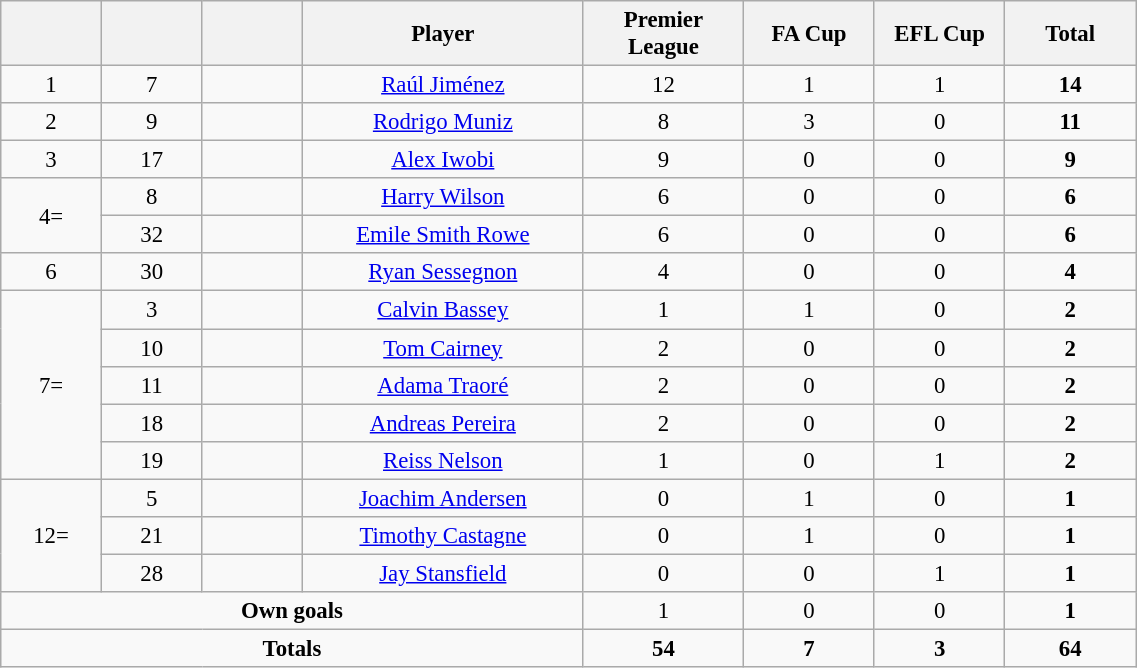<table class="wikitable" style="font-size: 95%; text-align: center;">
<tr>
<th width=60></th>
<th width=60></th>
<th width=60></th>
<th width=180>Player</th>
<th width=100>Premier League</th>
<th width=80>FA Cup</th>
<th width=80>EFL Cup</th>
<th width=80>Total</th>
</tr>
<tr>
<td rowspan="1">1</td>
<td>7</td>
<td></td>
<td><a href='#'>Raúl Jiménez</a></td>
<td>12</td>
<td>1</td>
<td>1</td>
<td><strong>14</strong></td>
</tr>
<tr>
<td rowspan="1">2</td>
<td>9</td>
<td></td>
<td><a href='#'>Rodrigo Muniz</a></td>
<td>8</td>
<td>3</td>
<td>0</td>
<td><strong>11</strong></td>
</tr>
<tr>
<td rowspan="1">3</td>
<td>17</td>
<td></td>
<td><a href='#'>Alex Iwobi</a></td>
<td>9</td>
<td>0</td>
<td>0</td>
<td><strong>9</strong></td>
</tr>
<tr>
<td rowspan="2">4=</td>
<td>8</td>
<td></td>
<td><a href='#'>Harry Wilson</a></td>
<td>6</td>
<td>0</td>
<td>0</td>
<td><strong>6</strong></td>
</tr>
<tr>
<td>32</td>
<td></td>
<td><a href='#'>Emile Smith Rowe</a></td>
<td>6</td>
<td>0</td>
<td>0</td>
<td><strong>6</strong></td>
</tr>
<tr>
<td rowspan="1">6</td>
<td>30</td>
<td></td>
<td><a href='#'>Ryan Sessegnon</a></td>
<td>4</td>
<td>0</td>
<td>0</td>
<td><strong>4</strong></td>
</tr>
<tr>
<td rowspan="5">7=</td>
<td>3</td>
<td></td>
<td><a href='#'>Calvin Bassey</a></td>
<td>1</td>
<td>1</td>
<td>0</td>
<td><strong>2</strong></td>
</tr>
<tr>
<td>10</td>
<td></td>
<td><a href='#'>Tom Cairney</a></td>
<td>2</td>
<td>0</td>
<td>0</td>
<td><strong>2</strong></td>
</tr>
<tr>
<td>11</td>
<td></td>
<td><a href='#'>Adama Traoré</a></td>
<td>2</td>
<td>0</td>
<td>0</td>
<td><strong>2</strong></td>
</tr>
<tr>
<td>18</td>
<td></td>
<td><a href='#'>Andreas Pereira</a></td>
<td>2</td>
<td>0</td>
<td>0</td>
<td><strong>2</strong></td>
</tr>
<tr>
<td>19</td>
<td></td>
<td><a href='#'>Reiss Nelson</a></td>
<td>1</td>
<td>0</td>
<td>1</td>
<td><strong>2</strong></td>
</tr>
<tr>
<td rowspan="3">12=</td>
<td>5</td>
<td></td>
<td><a href='#'>Joachim Andersen</a></td>
<td>0</td>
<td>1</td>
<td>0</td>
<td><strong>1</strong></td>
</tr>
<tr>
<td>21</td>
<td></td>
<td><a href='#'>Timothy Castagne</a></td>
<td>0</td>
<td>1</td>
<td>0</td>
<td><strong>1</strong></td>
</tr>
<tr>
<td>28</td>
<td></td>
<td><a href='#'>Jay Stansfield</a></td>
<td>0</td>
<td>0</td>
<td>1</td>
<td><strong>1</strong></td>
</tr>
<tr>
<td colspan=4><strong>Own goals</strong></td>
<td>1</td>
<td>0</td>
<td>0</td>
<td><strong>1</strong></td>
</tr>
<tr>
<td colspan=4><strong>Totals</strong></td>
<td><strong>54</strong></td>
<td><strong>7</strong></td>
<td><strong>3</strong></td>
<td><strong>64</strong></td>
</tr>
</table>
